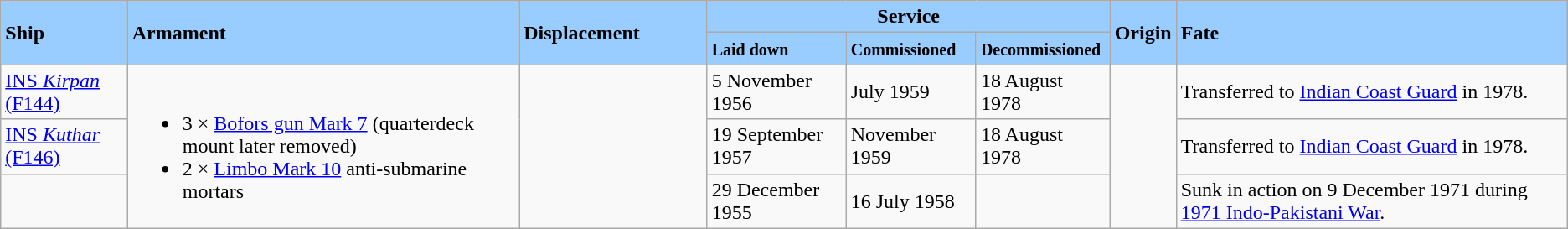<table class="wikitable">
<tr>
<th align= center scope=col rowspan=2 style="text-align:left; background:#9cf;"><div>Ship</div></th>
<th align= center scope=col rowspan=2 style="text-align:left; background:#9cf;"><div>Armament</div></th>
<th align= center scope=col rowspan=2 style="text-align:left; width:12%; background:#9cf;"><div>Displacement</div></th>
<th align= center scope=col colspan=3 style="text-align:center; background:#9cf;"><div>Service</div></th>
<th align= center scope=col rowspan=2 style="text-align:left; background:#9cf;"><div>Origin</div></th>
<th align= center scope=col rowspan=2 style="text-align:left; background:#9cf;"><div>Fate</div></th>
</tr>
<tr>
<th align= center scope=col style="text-align:left; background:#9cf;"><small>Laid down</small></th>
<th align= center scope=col style="text-align:left; background:#9cf;"><small>Commissioned</small></th>
<th align= center scope=col style="text-align:left; background:#9cf;"><small>Decommissioned</small></th>
</tr>
<tr>
<td><a href='#'>INS <em>Kirpan</em> (F144)</a></td>
<td rowspan=3><br><ul><li>3 × <a href='#'> Bofors gun Mark 7</a> (quarterdeck mount later removed)</li><li>2 × <a href='#'>Limbo Mark 10</a> anti-submarine mortars</li></ul></td>
<td rowspan=3></td>
<td>5 November 1956</td>
<td>July 1959</td>
<td>18 August 1978</td>
<td rowspan=3></td>
<td>Transferred to <a href='#'>Indian Coast Guard</a> in 1978.</td>
</tr>
<tr>
<td><a href='#'>INS <em>Kuthar</em> (F146)</a></td>
<td>19 September 1957</td>
<td>November 1959</td>
<td>18 August 1978</td>
<td>Transferred to <a href='#'>Indian Coast Guard</a> in 1978.</td>
</tr>
<tr>
<td></td>
<td>29 December 1955</td>
<td>16 July 1958</td>
<td></td>
<td>Sunk in action on 9 December 1971 during <a href='#'>1971 Indo-Pakistani War</a>.</td>
</tr>
</table>
